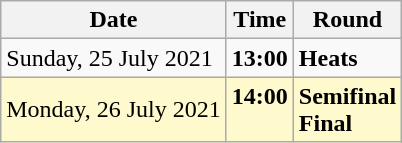<table class="wikitable">
<tr>
<th>Date</th>
<th>Time</th>
<th>Round</th>
</tr>
<tr>
<td>Sunday, 25 July 2021</td>
<td><strong>13:00</strong></td>
<td><strong>Heats</strong></td>
</tr>
<tr style=background:lemonchiffon>
<td>Monday, 26 July 2021</td>
<td><strong>14:00</strong><br> </td>
<td><strong>Semifinal</strong><br><strong>Final</strong></td>
</tr>
</table>
